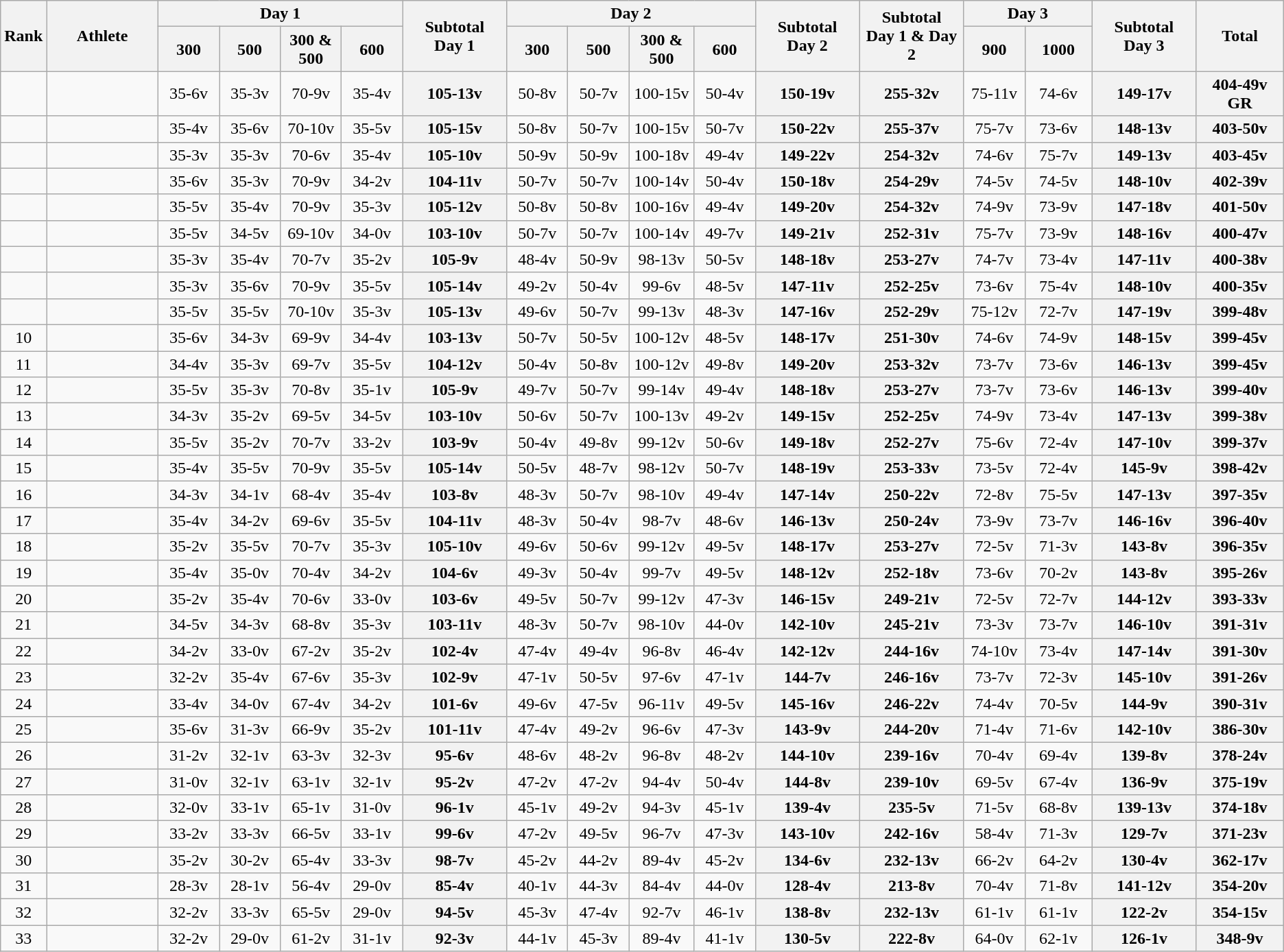<table class="wikitable sortable" style="text-align:center;">
<tr>
<th rowspan=2>Rank</th>
<th style="width:15em;" rowspan=2>Athlete</th>
<th style="width:24em;" colspan=4>Day 1</th>
<th style="width:12em;" rowspan=2>Subtotal<br>Day 1</th>
<th style="width:24em;" colspan=4>Day 2</th>
<th style="width:12em;" rowspan=2>Subtotal<br>Day 2</th>
<th style="width:12em;" rowspan=2>Subtotal<br>Day 1 & Day 2</th>
<th style="width:16em;" colspan=2>Day 3</th>
<th style="width:12em;" rowspan=2>Subtotal<br>Day 3</th>
<th style="width:12em;" rowspan=2>Total</th>
</tr>
<tr>
<th style="width:8em;">300</th>
<th style="width:8em;">500</th>
<th style="width:8em;">300 & 500</th>
<th style="width:8em;">600</th>
<th style="width:8em;">300</th>
<th style="width:8em;">500</th>
<th style="width:8em;">300 & 500</th>
<th style="width:8em;">600</th>
<th style="width:8em;">900</th>
<th style="width:8em;">1000</th>
</tr>
<tr>
<td></td>
<td align=left></td>
<td>35-6v</td>
<td>35-3v</td>
<td>70-9v</td>
<td>35-4v</td>
<th>105-13v</th>
<td>50-8v</td>
<td>50-7v</td>
<td>100-15v</td>
<td>50-4v</td>
<th>150-19v</th>
<th>255-32v</th>
<td>75-11v</td>
<td>74-6v</td>
<th>149-17v</th>
<th>404-49v<br>GR</th>
</tr>
<tr>
<td></td>
<td align=left></td>
<td>35-4v</td>
<td>35-6v</td>
<td>70-10v</td>
<td>35-5v</td>
<th>105-15v</th>
<td>50-8v</td>
<td>50-7v</td>
<td>100-15v</td>
<td>50-7v</td>
<th>150-22v</th>
<th>255-37v</th>
<td>75-7v</td>
<td>73-6v</td>
<th>148-13v</th>
<th>403-50v</th>
</tr>
<tr>
<td></td>
<td align=left></td>
<td>35-3v</td>
<td>35-3v</td>
<td>70-6v</td>
<td>35-4v</td>
<th>105-10v</th>
<td>50-9v</td>
<td>50-9v</td>
<td>100-18v</td>
<td>49-4v</td>
<th>149-22v</th>
<th>254-32v</th>
<td>74-6v</td>
<td>75-7v</td>
<th>149-13v</th>
<th>403-45v</th>
</tr>
<tr>
<td></td>
<td align=left></td>
<td>35-6v</td>
<td>35-3v</td>
<td>70-9v</td>
<td>34-2v</td>
<th>104-11v</th>
<td>50-7v</td>
<td>50-7v</td>
<td>100-14v</td>
<td>50-4v</td>
<th>150-18v</th>
<th>254-29v</th>
<td>74-5v</td>
<td>74-5v</td>
<th>148-10v</th>
<th>402-39v</th>
</tr>
<tr>
<td></td>
<td align=left></td>
<td>35-5v</td>
<td>35-4v</td>
<td>70-9v</td>
<td>35-3v</td>
<th>105-12v</th>
<td>50-8v</td>
<td>50-8v</td>
<td>100-16v</td>
<td>49-4v</td>
<th>149-20v</th>
<th>254-32v</th>
<td>74-9v</td>
<td>73-9v</td>
<th>147-18v</th>
<th>401-50v</th>
</tr>
<tr>
<td></td>
<td align=left></td>
<td>35-5v</td>
<td>34-5v</td>
<td>69-10v</td>
<td>34-0v</td>
<th>103-10v</th>
<td>50-7v</td>
<td>50-7v</td>
<td>100-14v</td>
<td>49-7v</td>
<th>149-21v</th>
<th>252-31v</th>
<td>75-7v</td>
<td>73-9v</td>
<th>148-16v</th>
<th>400-47v</th>
</tr>
<tr>
<td></td>
<td align=left></td>
<td>35-3v</td>
<td>35-4v</td>
<td>70-7v</td>
<td>35-2v</td>
<th>105-9v</th>
<td>48-4v</td>
<td>50-9v</td>
<td>98-13v</td>
<td>50-5v</td>
<th>148-18v</th>
<th>253-27v</th>
<td>74-7v</td>
<td>73-4v</td>
<th>147-11v</th>
<th>400-38v</th>
</tr>
<tr>
<td></td>
<td align=left></td>
<td>35-3v</td>
<td>35-6v</td>
<td>70-9v</td>
<td>35-5v</td>
<th>105-14v</th>
<td>49-2v</td>
<td>50-4v</td>
<td>99-6v</td>
<td>48-5v</td>
<th>147-11v</th>
<th>252-25v</th>
<td>73-6v</td>
<td>75-4v</td>
<th>148-10v</th>
<th>400-35v</th>
</tr>
<tr>
<td></td>
<td align=left></td>
<td>35-5v</td>
<td>35-5v</td>
<td>70-10v</td>
<td>35-3v</td>
<th>105-13v</th>
<td>49-6v</td>
<td>50-7v</td>
<td>99-13v</td>
<td>48-3v</td>
<th>147-16v</th>
<th>252-29v</th>
<td>75-12v</td>
<td>72-7v</td>
<th>147-19v</th>
<th>399-48v</th>
</tr>
<tr>
<td>10</td>
<td align=left></td>
<td>35-6v</td>
<td>34-3v</td>
<td>69-9v</td>
<td>34-4v</td>
<th>103-13v</th>
<td>50-7v</td>
<td>50-5v</td>
<td>100-12v</td>
<td>48-5v</td>
<th>148-17v</th>
<th>251-30v</th>
<td>74-6v</td>
<td>74-9v</td>
<th>148-15v</th>
<th>399-45v</th>
</tr>
<tr>
<td>11</td>
<td align=left></td>
<td>34-4v</td>
<td>35-3v</td>
<td>69-7v</td>
<td>35-5v</td>
<th>104-12v</th>
<td>50-4v</td>
<td>50-8v</td>
<td>100-12v</td>
<td>49-8v</td>
<th>149-20v</th>
<th>253-32v</th>
<td>73-7v</td>
<td>73-6v</td>
<th>146-13v</th>
<th>399-45v</th>
</tr>
<tr>
<td>12</td>
<td align=left></td>
<td>35-5v</td>
<td>35-3v</td>
<td>70-8v</td>
<td>35-1v</td>
<th>105-9v</th>
<td>49-7v</td>
<td>50-7v</td>
<td>99-14v</td>
<td>49-4v</td>
<th>148-18v</th>
<th>253-27v</th>
<td>73-7v</td>
<td>73-6v</td>
<th>146-13v</th>
<th>399-40v</th>
</tr>
<tr>
<td>13</td>
<td align=left></td>
<td>34-3v</td>
<td>35-2v</td>
<td>69-5v</td>
<td>34-5v</td>
<th>103-10v</th>
<td>50-6v</td>
<td>50-7v</td>
<td>100-13v</td>
<td>49-2v</td>
<th>149-15v</th>
<th>252-25v</th>
<td>74-9v</td>
<td>73-4v</td>
<th>147-13v</th>
<th>399-38v</th>
</tr>
<tr>
<td>14</td>
<td align=left></td>
<td>35-5v</td>
<td>35-2v</td>
<td>70-7v</td>
<td>33-2v</td>
<th>103-9v</th>
<td>50-4v</td>
<td>49-8v</td>
<td>99-12v</td>
<td>50-6v</td>
<th>149-18v</th>
<th>252-27v</th>
<td>75-6v</td>
<td>72-4v</td>
<th>147-10v</th>
<th>399-37v</th>
</tr>
<tr>
<td>15</td>
<td align=left></td>
<td>35-4v</td>
<td>35-5v</td>
<td>70-9v</td>
<td>35-5v</td>
<th>105-14v</th>
<td>50-5v</td>
<td>48-7v</td>
<td>98-12v</td>
<td>50-7v</td>
<th>148-19v</th>
<th>253-33v</th>
<td>73-5v</td>
<td>72-4v</td>
<th>145-9v</th>
<th>398-42v</th>
</tr>
<tr>
<td>16</td>
<td align=left></td>
<td>34-3v</td>
<td>34-1v</td>
<td>68-4v</td>
<td>35-4v</td>
<th>103-8v</th>
<td>48-3v</td>
<td>50-7v</td>
<td>98-10v</td>
<td>49-4v</td>
<th>147-14v</th>
<th>250-22v</th>
<td>72-8v</td>
<td>75-5v</td>
<th>147-13v</th>
<th>397-35v</th>
</tr>
<tr>
<td>17</td>
<td align=left></td>
<td>35-4v</td>
<td>34-2v</td>
<td>69-6v</td>
<td>35-5v</td>
<th>104-11v</th>
<td>48-3v</td>
<td>50-4v</td>
<td>98-7v</td>
<td>48-6v</td>
<th>146-13v</th>
<th>250-24v</th>
<td>73-9v</td>
<td>73-7v</td>
<th>146-16v</th>
<th>396-40v</th>
</tr>
<tr>
<td>18</td>
<td align=left></td>
<td>35-2v</td>
<td>35-5v</td>
<td>70-7v</td>
<td>35-3v</td>
<th>105-10v</th>
<td>49-6v</td>
<td>50-6v</td>
<td>99-12v</td>
<td>49-5v</td>
<th>148-17v</th>
<th>253-27v</th>
<td>72-5v</td>
<td>71-3v</td>
<th>143-8v</th>
<th>396-35v</th>
</tr>
<tr>
<td>19</td>
<td align=left></td>
<td>35-4v</td>
<td>35-0v</td>
<td>70-4v</td>
<td>34-2v</td>
<th>104-6v</th>
<td>49-3v</td>
<td>50-4v</td>
<td>99-7v</td>
<td>49-5v</td>
<th>148-12v</th>
<th>252-18v</th>
<td>73-6v</td>
<td>70-2v</td>
<th>143-8v</th>
<th>395-26v</th>
</tr>
<tr>
<td>20</td>
<td align=left></td>
<td>35-2v</td>
<td>35-4v</td>
<td>70-6v</td>
<td>33-0v</td>
<th>103-6v</th>
<td>49-5v</td>
<td>50-7v</td>
<td>99-12v</td>
<td>47-3v</td>
<th>146-15v</th>
<th>249-21v</th>
<td>72-5v</td>
<td>72-7v</td>
<th>144-12v</th>
<th>393-33v</th>
</tr>
<tr>
<td>21</td>
<td align=left></td>
<td>34-5v</td>
<td>34-3v</td>
<td>68-8v</td>
<td>35-3v</td>
<th>103-11v</th>
<td>48-3v</td>
<td>50-7v</td>
<td>98-10v</td>
<td>44-0v</td>
<th>142-10v</th>
<th>245-21v</th>
<td>73-3v</td>
<td>73-7v</td>
<th>146-10v</th>
<th>391-31v</th>
</tr>
<tr>
<td>22</td>
<td align=left></td>
<td>34-2v</td>
<td>33-0v</td>
<td>67-2v</td>
<td>35-2v</td>
<th>102-4v</th>
<td>47-4v</td>
<td>49-4v</td>
<td>96-8v</td>
<td>46-4v</td>
<th>142-12v</th>
<th>244-16v</th>
<td>74-10v</td>
<td>73-4v</td>
<th>147-14v</th>
<th>391-30v</th>
</tr>
<tr>
<td>23</td>
<td align=left></td>
<td>32-2v</td>
<td>35-4v</td>
<td>67-6v</td>
<td>35-3v</td>
<th>102-9v</th>
<td>47-1v</td>
<td>50-5v</td>
<td>97-6v</td>
<td>47-1v</td>
<th>144-7v</th>
<th>246-16v</th>
<td>73-7v</td>
<td>72-3v</td>
<th>145-10v</th>
<th>391-26v</th>
</tr>
<tr>
<td>24</td>
<td align=left></td>
<td>33-4v</td>
<td>34-0v</td>
<td>67-4v</td>
<td>34-2v</td>
<th>101-6v</th>
<td>49-6v</td>
<td>47-5v</td>
<td>96-11v</td>
<td>49-5v</td>
<th>145-16v</th>
<th>246-22v</th>
<td>74-4v</td>
<td>70-5v</td>
<th>144-9v</th>
<th>390-31v</th>
</tr>
<tr>
<td>25</td>
<td align=left></td>
<td>35-6v</td>
<td>31-3v</td>
<td>66-9v</td>
<td>35-2v</td>
<th>101-11v</th>
<td>47-4v</td>
<td>49-2v</td>
<td>96-6v</td>
<td>47-3v</td>
<th>143-9v</th>
<th>244-20v</th>
<td>71-4v</td>
<td>71-6v</td>
<th>142-10v</th>
<th>386-30v</th>
</tr>
<tr>
<td>26</td>
<td align=left></td>
<td>31-2v</td>
<td>32-1v</td>
<td>63-3v</td>
<td>32-3v</td>
<th>95-6v</th>
<td>48-6v</td>
<td>48-2v</td>
<td>96-8v</td>
<td>48-2v</td>
<th>144-10v</th>
<th>239-16v</th>
<td>70-4v</td>
<td>69-4v</td>
<th>139-8v</th>
<th>378-24v</th>
</tr>
<tr>
<td>27</td>
<td align=left></td>
<td>31-0v</td>
<td>32-1v</td>
<td>63-1v</td>
<td>32-1v</td>
<th>95-2v</th>
<td>47-2v</td>
<td>47-2v</td>
<td>94-4v</td>
<td>50-4v</td>
<th>144-8v</th>
<th>239-10v</th>
<td>69-5v</td>
<td>67-4v</td>
<th>136-9v</th>
<th>375-19v</th>
</tr>
<tr>
<td>28</td>
<td align=left></td>
<td>32-0v</td>
<td>33-1v</td>
<td>65-1v</td>
<td>31-0v</td>
<th>96-1v</th>
<td>45-1v</td>
<td>49-2v</td>
<td>94-3v</td>
<td>45-1v</td>
<th>139-4v</th>
<th>235-5v</th>
<td>71-5v</td>
<td>68-8v</td>
<th>139-13v</th>
<th>374-18v</th>
</tr>
<tr>
<td>29</td>
<td align=left></td>
<td>33-2v</td>
<td>33-3v</td>
<td>66-5v</td>
<td>33-1v</td>
<th>99-6v</th>
<td>47-2v</td>
<td>49-5v</td>
<td>96-7v</td>
<td>47-3v</td>
<th>143-10v</th>
<th>242-16v</th>
<td>58-4v</td>
<td>71-3v</td>
<th>129-7v</th>
<th>371-23v</th>
</tr>
<tr>
<td>30</td>
<td align=left></td>
<td>35-2v</td>
<td>30-2v</td>
<td>65-4v</td>
<td>33-3v</td>
<th>98-7v</th>
<td>45-2v</td>
<td>44-2v</td>
<td>89-4v</td>
<td>45-2v</td>
<th>134-6v</th>
<th>232-13v</th>
<td>66-2v</td>
<td>64-2v</td>
<th>130-4v</th>
<th>362-17v</th>
</tr>
<tr>
<td>31</td>
<td align=left></td>
<td>28-3v</td>
<td>28-1v</td>
<td>56-4v</td>
<td>29-0v</td>
<th>85-4v</th>
<td>40-1v</td>
<td>44-3v</td>
<td>84-4v</td>
<td>44-0v</td>
<th>128-4v</th>
<th>213-8v</th>
<td>70-4v</td>
<td>71-8v</td>
<th>141-12v</th>
<th>354-20v</th>
</tr>
<tr>
<td>32</td>
<td align=left></td>
<td>32-2v</td>
<td>33-3v</td>
<td>65-5v</td>
<td>29-0v</td>
<th>94-5v</th>
<td>45-3v</td>
<td>47-4v</td>
<td>92-7v</td>
<td>46-1v</td>
<th>138-8v</th>
<th>232-13v</th>
<td>61-1v</td>
<td>61-1v</td>
<th>122-2v</th>
<th>354-15v</th>
</tr>
<tr>
<td>33</td>
<td align=left></td>
<td>32-2v</td>
<td>29-0v</td>
<td>61-2v</td>
<td>31-1v</td>
<th>92-3v</th>
<td>44-1v</td>
<td>45-3v</td>
<td>89-4v</td>
<td>41-1v</td>
<th>130-5v</th>
<th>222-8v</th>
<td>64-0v</td>
<td>62-1v</td>
<th>126-1v</th>
<th>348-9v</th>
</tr>
</table>
